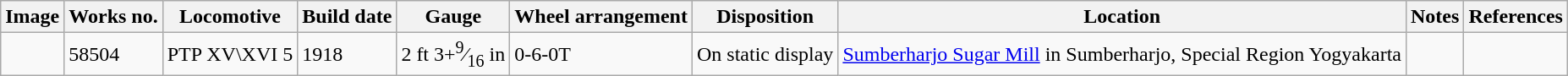<table class="wikitable">
<tr>
<th>Image</th>
<th>Works no.</th>
<th>Locomotive</th>
<th>Build date</th>
<th>Gauge</th>
<th>Wheel arrangement</th>
<th>Disposition</th>
<th>Location</th>
<th>Notes</th>
<th>References</th>
</tr>
<tr>
<td></td>
<td>58504</td>
<td>PTP XV\XVI 5</td>
<td>1918</td>
<td>2 ft 3+<sup>9</sup>⁄<sub>16</sub> in</td>
<td>0-6-0T</td>
<td>On static display</td>
<td><a href='#'>Sumberharjo Sugar Mill</a> in Sumberharjo, Special Region Yogyakarta</td>
<td></td>
<td></td>
</tr>
</table>
